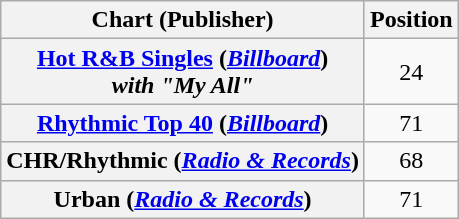<table class="wikitable sortable plainrowheaders" style="text-align:center;">
<tr>
<th>Chart (Publisher)</th>
<th>Position</th>
</tr>
<tr>
<th scope="row"><a href='#'>Hot R&B Singles</a> (<em><a href='#'>Billboard</a></em>)<br><em>with "My All"</em></th>
<td>24</td>
</tr>
<tr>
<th scope="row"><a href='#'>Rhythmic Top 40</a> (<em><a href='#'>Billboard</a></em>)</th>
<td>71</td>
</tr>
<tr>
<th scope="row">CHR/Rhythmic (<em><a href='#'>Radio & Records</a></em>)</th>
<td>68</td>
</tr>
<tr>
<th scope="row">Urban (<em><a href='#'>Radio & Records</a></em>)</th>
<td>71</td>
</tr>
</table>
